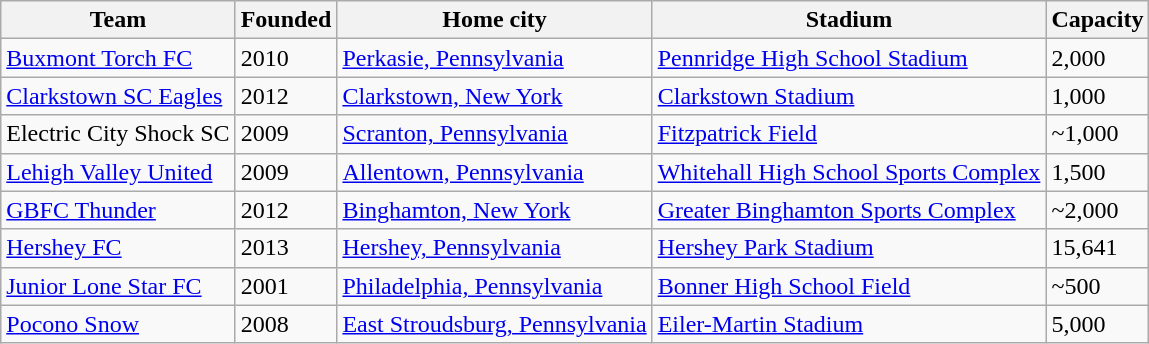<table class="wikitable sortable collapsible collapsed">
<tr>
<th>Team</th>
<th>Founded</th>
<th>Home city</th>
<th>Stadium</th>
<th>Capacity</th>
</tr>
<tr>
<td><a href='#'>Buxmont Torch FC</a></td>
<td>2010</td>
<td><a href='#'>Perkasie, Pennsylvania</a></td>
<td><a href='#'>Pennridge High School Stadium</a></td>
<td>2,000</td>
</tr>
<tr>
<td><a href='#'>Clarkstown SC Eagles</a></td>
<td>2012</td>
<td><a href='#'>Clarkstown, New York</a></td>
<td><a href='#'>Clarkstown Stadium</a></td>
<td>1,000</td>
</tr>
<tr>
<td>Electric City Shock SC</td>
<td>2009</td>
<td><a href='#'>Scranton, Pennsylvania</a></td>
<td><a href='#'>Fitzpatrick Field</a></td>
<td>~1,000</td>
</tr>
<tr>
<td><a href='#'>Lehigh Valley United</a></td>
<td>2009</td>
<td><a href='#'>Allentown, Pennsylvania</a></td>
<td><a href='#'>Whitehall High School Sports Complex</a></td>
<td>1,500</td>
</tr>
<tr>
<td><a href='#'>GBFC Thunder</a></td>
<td>2012</td>
<td><a href='#'>Binghamton, New York</a></td>
<td><a href='#'>Greater Binghamton Sports Complex</a></td>
<td>~2,000</td>
</tr>
<tr>
<td><a href='#'>Hershey FC</a></td>
<td>2013</td>
<td><a href='#'>Hershey, Pennsylvania</a></td>
<td><a href='#'>Hershey Park Stadium</a></td>
<td>15,641</td>
</tr>
<tr>
<td><a href='#'>Junior Lone Star FC</a></td>
<td>2001</td>
<td><a href='#'>Philadelphia, Pennsylvania</a></td>
<td><a href='#'>Bonner High School Field</a></td>
<td>~500</td>
</tr>
<tr>
<td><a href='#'>Pocono Snow</a></td>
<td>2008</td>
<td><a href='#'>East Stroudsburg, Pennsylvania</a></td>
<td><a href='#'>Eiler-Martin Stadium</a></td>
<td>5,000</td>
</tr>
</table>
